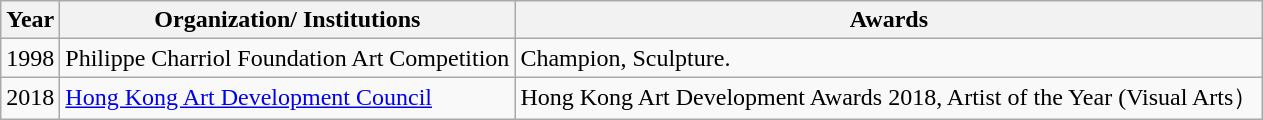<table class="wikitable">
<tr>
<th>Year</th>
<th>Organization/ Institutions</th>
<th>Awards</th>
</tr>
<tr>
<td>1998</td>
<td>Philippe Charriol Foundation Art Competition</td>
<td>Champion, Sculpture.</td>
</tr>
<tr>
<td>2018</td>
<td><a href='#'>Hong Kong Art Development Council</a></td>
<td>Hong Kong Art Development Awards 2018, Artist of the Year (Visual Arts）</td>
</tr>
</table>
